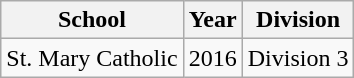<table class="wikitable">
<tr>
<th>School</th>
<th>Year</th>
<th>Division</th>
</tr>
<tr>
<td>St. Mary Catholic</td>
<td>2016</td>
<td>Division 3</td>
</tr>
</table>
